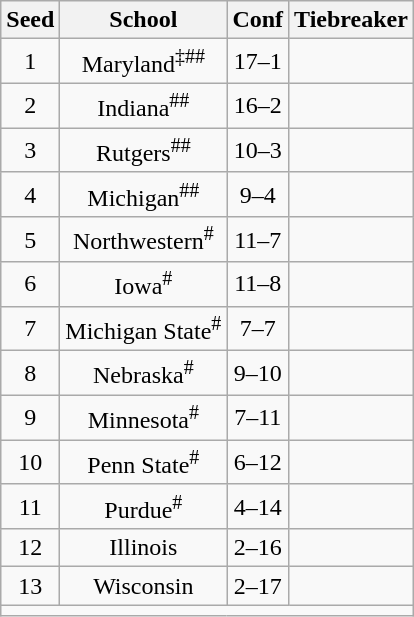<table class="wikitable" style="text-align: center;">
<tr>
<th>Seed</th>
<th>School</th>
<th>Conf</th>
<th>Tiebreaker</th>
</tr>
<tr>
<td>1</td>
<td>Maryland<sup>‡##</sup></td>
<td>17–1</td>
<td></td>
</tr>
<tr>
<td>2</td>
<td>Indiana<sup>##</sup></td>
<td>16–2</td>
<td></td>
</tr>
<tr>
<td>3</td>
<td>Rutgers<sup>##</sup></td>
<td>10–3</td>
<td></td>
</tr>
<tr>
<td>4</td>
<td>Michigan<sup>##</sup></td>
<td>9–4</td>
<td></td>
</tr>
<tr>
<td>5</td>
<td>Northwestern<sup>#</sup></td>
<td>11–7</td>
<td></td>
</tr>
<tr>
<td>6</td>
<td>Iowa<sup>#</sup></td>
<td>11–8</td>
<td></td>
</tr>
<tr>
<td>7</td>
<td>Michigan State<sup>#</sup></td>
<td>7–7</td>
<td></td>
</tr>
<tr>
<td>8</td>
<td>Nebraska<sup>#</sup></td>
<td>9–10</td>
<td></td>
</tr>
<tr>
<td>9</td>
<td>Minnesota<sup>#</sup></td>
<td>7–11</td>
<td></td>
</tr>
<tr>
<td>10</td>
<td>Penn State<sup>#</sup></td>
<td>6–12</td>
<td></td>
</tr>
<tr>
<td>11</td>
<td>Purdue<sup>#</sup></td>
<td>4–14</td>
<td></td>
</tr>
<tr>
<td>12</td>
<td>Illinois</td>
<td>2–16</td>
<td></td>
</tr>
<tr>
<td>13</td>
<td>Wisconsin</td>
<td>2–17</td>
<td></td>
</tr>
<tr>
<td colspan="6"></td>
</tr>
</table>
